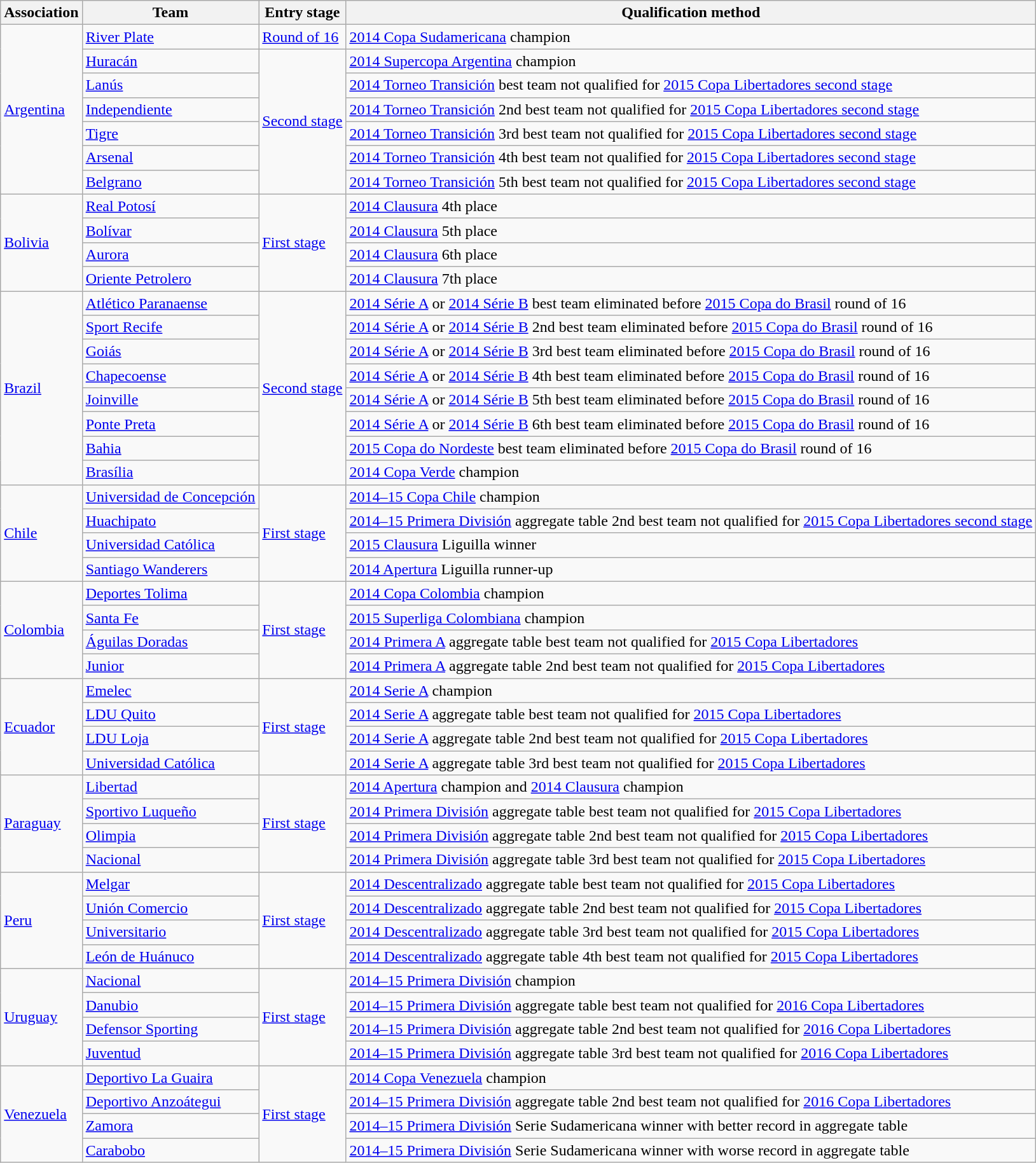<table class="wikitable">
<tr>
<th>Association</th>
<th>Team </th>
<th>Entry stage</th>
<th>Qualification method</th>
</tr>
<tr>
<td rowspan=7> <a href='#'>Argentina</a><br></td>
<td><a href='#'>River Plate</a> </td>
<td><a href='#'>Round of 16</a></td>
<td><a href='#'>2014 Copa Sudamericana</a> champion</td>
</tr>
<tr>
<td><a href='#'>Huracán</a> </td>
<td rowspan=6><a href='#'>Second stage</a></td>
<td><a href='#'>2014 Supercopa Argentina</a> champion</td>
</tr>
<tr>
<td><a href='#'>Lanús</a> </td>
<td><a href='#'>2014 Torneo Transición</a> best team not qualified for <a href='#'>2015 Copa Libertadores second stage</a></td>
</tr>
<tr>
<td><a href='#'>Independiente</a> </td>
<td><a href='#'>2014 Torneo Transición</a> 2nd best team not qualified for <a href='#'>2015 Copa Libertadores second stage</a></td>
</tr>
<tr>
<td><a href='#'>Tigre</a> </td>
<td><a href='#'>2014 Torneo Transición</a> 3rd best team not qualified for <a href='#'>2015 Copa Libertadores second stage</a></td>
</tr>
<tr>
<td><a href='#'>Arsenal</a> </td>
<td><a href='#'>2014 Torneo Transición</a> 4th best team not qualified for <a href='#'>2015 Copa Libertadores second stage</a></td>
</tr>
<tr>
<td><a href='#'>Belgrano</a> </td>
<td><a href='#'>2014 Torneo Transición</a> 5th best team not qualified for <a href='#'>2015 Copa Libertadores second stage</a></td>
</tr>
<tr>
<td rowspan=4> <a href='#'>Bolivia</a><br></td>
<td><a href='#'>Real Potosí</a> </td>
<td rowspan=4><a href='#'>First stage</a></td>
<td><a href='#'>2014 Clausura</a> 4th place</td>
</tr>
<tr>
<td><a href='#'>Bolívar</a> </td>
<td><a href='#'>2014 Clausura</a> 5th place</td>
</tr>
<tr>
<td><a href='#'>Aurora</a> </td>
<td><a href='#'>2014 Clausura</a> 6th place</td>
</tr>
<tr>
<td><a href='#'>Oriente Petrolero</a> </td>
<td><a href='#'>2014 Clausura</a> 7th place</td>
</tr>
<tr>
<td rowspan=8> <a href='#'>Brazil</a><br></td>
<td><a href='#'>Atlético Paranaense</a> </td>
<td rowspan=8><a href='#'>Second stage</a></td>
<td><a href='#'>2014 Série A</a> or <a href='#'>2014 Série B</a> best team eliminated before <a href='#'>2015 Copa do Brasil</a> round of 16</td>
</tr>
<tr>
<td><a href='#'>Sport Recife</a> </td>
<td><a href='#'>2014 Série A</a> or <a href='#'>2014 Série B</a> 2nd best team eliminated before <a href='#'>2015 Copa do Brasil</a> round of 16</td>
</tr>
<tr>
<td><a href='#'>Goiás</a> </td>
<td><a href='#'>2014 Série A</a> or <a href='#'>2014 Série B</a> 3rd best team eliminated before <a href='#'>2015 Copa do Brasil</a> round of 16</td>
</tr>
<tr>
<td><a href='#'>Chapecoense</a> </td>
<td><a href='#'>2014 Série A</a> or <a href='#'>2014 Série B</a> 4th best team eliminated before <a href='#'>2015 Copa do Brasil</a> round of 16</td>
</tr>
<tr>
<td><a href='#'>Joinville</a> </td>
<td><a href='#'>2014 Série A</a> or <a href='#'>2014 Série B</a> 5th best team eliminated before <a href='#'>2015 Copa do Brasil</a> round of 16</td>
</tr>
<tr>
<td><a href='#'>Ponte Preta</a> </td>
<td><a href='#'>2014 Série A</a> or <a href='#'>2014 Série B</a> 6th best team eliminated before <a href='#'>2015 Copa do Brasil</a> round of 16</td>
</tr>
<tr>
<td><a href='#'>Bahia</a> </td>
<td><a href='#'>2015 Copa do Nordeste</a> best team eliminated before <a href='#'>2015 Copa do Brasil</a> round of 16</td>
</tr>
<tr>
<td><a href='#'>Brasília</a> </td>
<td><a href='#'>2014 Copa Verde</a> champion</td>
</tr>
<tr>
<td rowspan=4> <a href='#'>Chile</a><br></td>
<td><a href='#'>Universidad de Concepción</a> </td>
<td rowspan=4><a href='#'>First stage</a></td>
<td><a href='#'>2014–15 Copa Chile</a> champion</td>
</tr>
<tr>
<td><a href='#'>Huachipato</a> </td>
<td><a href='#'>2014–15 Primera División</a> aggregate table 2nd best team not qualified for <a href='#'>2015 Copa Libertadores second stage</a></td>
</tr>
<tr>
<td><a href='#'>Universidad Católica</a> </td>
<td><a href='#'>2015 Clausura</a> Liguilla winner</td>
</tr>
<tr>
<td><a href='#'>Santiago Wanderers</a> </td>
<td><a href='#'>2014 Apertura</a> Liguilla runner-up</td>
</tr>
<tr>
<td rowspan=4> <a href='#'>Colombia</a><br></td>
<td><a href='#'>Deportes Tolima</a> </td>
<td rowspan=4><a href='#'>First stage</a></td>
<td><a href='#'>2014 Copa Colombia</a> champion</td>
</tr>
<tr>
<td><a href='#'>Santa Fe</a> </td>
<td><a href='#'>2015 Superliga Colombiana</a> champion</td>
</tr>
<tr>
<td><a href='#'>Águilas Doradas</a> </td>
<td><a href='#'>2014 Primera A</a> aggregate table best team not qualified for <a href='#'>2015 Copa Libertadores</a></td>
</tr>
<tr>
<td><a href='#'>Junior</a> </td>
<td><a href='#'>2014 Primera A</a> aggregate table 2nd best team not qualified for <a href='#'>2015 Copa Libertadores</a></td>
</tr>
<tr>
<td rowspan=4> <a href='#'>Ecuador</a><br></td>
<td><a href='#'>Emelec</a> </td>
<td rowspan=4><a href='#'>First stage</a></td>
<td><a href='#'>2014 Serie A</a> champion</td>
</tr>
<tr>
<td><a href='#'>LDU Quito</a> </td>
<td><a href='#'>2014 Serie A</a> aggregate table best team not qualified for <a href='#'>2015 Copa Libertadores</a></td>
</tr>
<tr>
<td><a href='#'>LDU Loja</a> </td>
<td><a href='#'>2014 Serie A</a> aggregate table 2nd best team not qualified for <a href='#'>2015 Copa Libertadores</a></td>
</tr>
<tr>
<td><a href='#'>Universidad Católica</a> </td>
<td><a href='#'>2014 Serie A</a> aggregate table 3rd best team not qualified for <a href='#'>2015 Copa Libertadores</a></td>
</tr>
<tr>
<td rowspan=4> <a href='#'>Paraguay</a><br></td>
<td><a href='#'>Libertad</a> </td>
<td rowspan=4><a href='#'>First stage</a></td>
<td><a href='#'>2014 Apertura</a> champion and <a href='#'>2014 Clausura</a> champion</td>
</tr>
<tr>
<td><a href='#'>Sportivo Luqueño</a> </td>
<td><a href='#'>2014 Primera División</a> aggregate table best team not qualified for <a href='#'>2015 Copa Libertadores</a></td>
</tr>
<tr>
<td><a href='#'>Olimpia</a> </td>
<td><a href='#'>2014 Primera División</a> aggregate table 2nd best team not qualified for <a href='#'>2015 Copa Libertadores</a></td>
</tr>
<tr>
<td><a href='#'>Nacional</a> </td>
<td><a href='#'>2014 Primera División</a> aggregate table 3rd best team not qualified for <a href='#'>2015 Copa Libertadores</a></td>
</tr>
<tr>
<td rowspan=4> <a href='#'>Peru</a><br></td>
<td><a href='#'>Melgar</a> </td>
<td rowspan=4><a href='#'>First stage</a></td>
<td><a href='#'>2014 Descentralizado</a> aggregate table best team not qualified for <a href='#'>2015 Copa Libertadores</a></td>
</tr>
<tr>
<td><a href='#'>Unión Comercio</a> </td>
<td><a href='#'>2014 Descentralizado</a> aggregate table 2nd best team not qualified for <a href='#'>2015 Copa Libertadores</a></td>
</tr>
<tr>
<td><a href='#'>Universitario</a> </td>
<td><a href='#'>2014 Descentralizado</a> aggregate table 3rd best team not qualified for <a href='#'>2015 Copa Libertadores</a></td>
</tr>
<tr>
<td><a href='#'>León de Huánuco</a> </td>
<td><a href='#'>2014 Descentralizado</a> aggregate table 4th best team not qualified for <a href='#'>2015 Copa Libertadores</a></td>
</tr>
<tr>
<td rowspan=4> <a href='#'>Uruguay</a><br></td>
<td><a href='#'>Nacional</a> </td>
<td rowspan=4><a href='#'>First stage</a></td>
<td><a href='#'>2014–15 Primera División</a> champion</td>
</tr>
<tr>
<td><a href='#'>Danubio</a> </td>
<td><a href='#'>2014–15 Primera División</a> aggregate table best team not qualified for <a href='#'>2016 Copa Libertadores</a></td>
</tr>
<tr>
<td><a href='#'>Defensor Sporting</a> </td>
<td><a href='#'>2014–15 Primera División</a> aggregate table 2nd best team not qualified for <a href='#'>2016 Copa Libertadores</a></td>
</tr>
<tr>
<td><a href='#'>Juventud</a> </td>
<td><a href='#'>2014–15 Primera División</a> aggregate table 3rd best team not qualified for <a href='#'>2016 Copa Libertadores</a></td>
</tr>
<tr>
<td rowspan=4> <a href='#'>Venezuela</a><br></td>
<td><a href='#'>Deportivo La Guaira</a> </td>
<td rowspan=4><a href='#'>First stage</a></td>
<td><a href='#'>2014 Copa Venezuela</a> champion</td>
</tr>
<tr>
<td><a href='#'>Deportivo Anzoátegui</a> </td>
<td><a href='#'>2014–15 Primera División</a> aggregate table 2nd best team not qualified for <a href='#'>2016 Copa Libertadores</a></td>
</tr>
<tr>
<td><a href='#'>Zamora</a> </td>
<td><a href='#'>2014–15 Primera División</a> Serie Sudamericana winner with better record in aggregate table</td>
</tr>
<tr>
<td><a href='#'>Carabobo</a> </td>
<td><a href='#'>2014–15 Primera División</a> Serie Sudamericana winner with worse record in aggregate table</td>
</tr>
</table>
